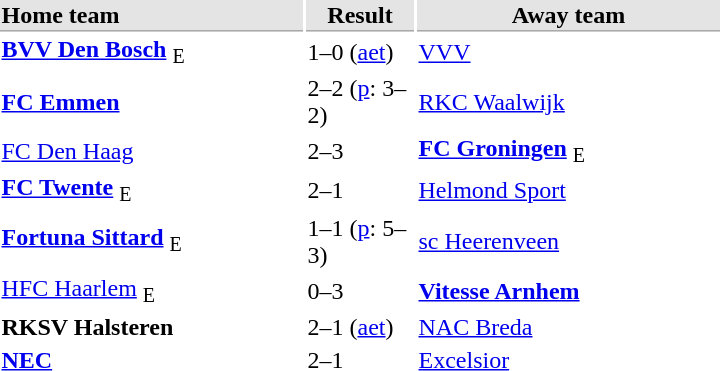<table>
<tr bgcolor="#E4E4E4">
<th style="border-bottom:1px solid #AAAAAA" width="200" align="left">Home team</th>
<th style="border-bottom:1px solid #AAAAAA" width="70" align="center">Result</th>
<th style="border-bottom:1px solid #AAAAAA" width="200">Away team</th>
</tr>
<tr>
<td><strong><a href='#'>BVV Den Bosch</a></strong> <sub>E</sub></td>
<td>1–0 (<a href='#'>aet</a>)</td>
<td><a href='#'>VVV</a></td>
</tr>
<tr>
<td><strong><a href='#'>FC Emmen</a></strong></td>
<td>2–2 (<a href='#'>p</a>: 3–2)</td>
<td><a href='#'>RKC Waalwijk</a></td>
</tr>
<tr>
<td><a href='#'>FC Den Haag</a></td>
<td>2–3</td>
<td><strong><a href='#'>FC Groningen</a></strong> <sub>E</sub></td>
</tr>
<tr>
<td><strong><a href='#'>FC Twente</a></strong> <sub>E</sub></td>
<td>2–1</td>
<td><a href='#'>Helmond Sport</a></td>
</tr>
<tr>
<td><strong><a href='#'>Fortuna Sittard</a></strong> <sub>E</sub></td>
<td>1–1 (<a href='#'>p</a>: 5–3)</td>
<td><a href='#'>sc Heerenveen</a></td>
</tr>
<tr>
<td><a href='#'>HFC Haarlem</a> <sub>E</sub></td>
<td>0–3</td>
<td><strong><a href='#'>Vitesse Arnhem</a></strong></td>
</tr>
<tr>
<td><strong>RKSV Halsteren</strong></td>
<td>2–1 (<a href='#'>aet</a>)</td>
<td><a href='#'>NAC Breda</a></td>
</tr>
<tr>
<td><strong><a href='#'>NEC</a></strong></td>
<td>2–1</td>
<td><a href='#'>Excelsior</a></td>
</tr>
</table>
